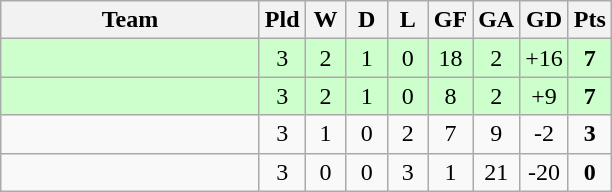<table class="wikitable" style="text-align: center;">
<tr>
<th width=165>Team</th>
<th width=20>Pld</th>
<th width=20>W</th>
<th width=20>D</th>
<th width=20>L</th>
<th width=20>GF</th>
<th width=20>GA</th>
<th width=20>GD</th>
<th width=20>Pts</th>
</tr>
<tr bgcolor=ccffcc>
<td align="left"></td>
<td>3</td>
<td>2</td>
<td>1</td>
<td>0</td>
<td>18</td>
<td>2</td>
<td>+16</td>
<td><strong>7</strong></td>
</tr>
<tr bgcolor=ccffcc>
<td align="left"></td>
<td>3</td>
<td>2</td>
<td>1</td>
<td>0</td>
<td>8</td>
<td>2</td>
<td>+9</td>
<td><strong>7</strong></td>
</tr>
<tr>
<td align="left"></td>
<td>3</td>
<td>1</td>
<td>0</td>
<td>2</td>
<td>7</td>
<td>9</td>
<td>-2</td>
<td><strong>3</strong></td>
</tr>
<tr>
<td align="left"></td>
<td>3</td>
<td>0</td>
<td>0</td>
<td>3</td>
<td>1</td>
<td>21</td>
<td>-20</td>
<td><strong>0</strong></td>
</tr>
</table>
